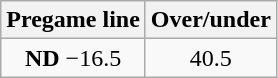<table class="wikitable">
<tr align="center">
<th style=>Pregame line</th>
<th style=>Over/under</th>
</tr>
<tr align="center">
<td><strong>ND</strong> −16.5</td>
<td>40.5</td>
</tr>
</table>
